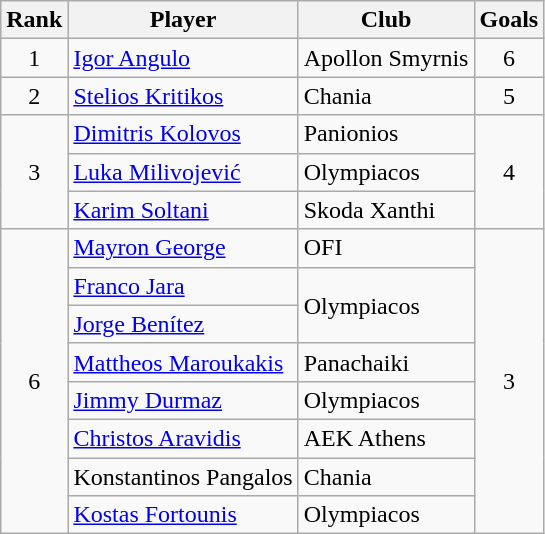<table class="wikitable sortable" style="text-align:center">
<tr>
<th>Rank</th>
<th>Player</th>
<th>Club</th>
<th>Goals</th>
</tr>
<tr>
<td>1</td>
<td align="left"> <a href='#'>Igor Angulo</a></td>
<td align="left">Apollon Smyrnis</td>
<td>6</td>
</tr>
<tr>
<td>2</td>
<td align="left"> <a href='#'>Stelios Kritikos</a></td>
<td align="left">Chania</td>
<td>5</td>
</tr>
<tr>
<td rowspan=3>3</td>
<td align="left"> <a href='#'>Dimitris Kolovos</a></td>
<td align="left">Panionios</td>
<td rowspan=3>4</td>
</tr>
<tr>
<td align="left"> <a href='#'>Luka Milivojević</a></td>
<td align="left">Olympiacos</td>
</tr>
<tr>
<td align="left"> <a href='#'>Karim Soltani</a></td>
<td align="left">Skoda Xanthi</td>
</tr>
<tr>
<td rowspan=8>6</td>
<td align="left"> <a href='#'>Mayron George</a></td>
<td align="left">OFI</td>
<td rowspan=8>3</td>
</tr>
<tr>
<td align="left"> <a href='#'>Franco Jara</a></td>
<td align="left" rowspan=2>Olympiacos</td>
</tr>
<tr>
<td align="left"> <a href='#'>Jorge Benítez</a></td>
</tr>
<tr>
<td align="left"> <a href='#'>Mattheos Maroukakis</a></td>
<td align="left">Panachaiki</td>
</tr>
<tr>
<td align="left"> <a href='#'>Jimmy Durmaz</a></td>
<td align="left">Olympiacos</td>
</tr>
<tr>
<td align="left"> <a href='#'>Christos Aravidis</a></td>
<td align="left">AEK Athens</td>
</tr>
<tr>
<td align="left"> Konstantinos Pangalos</td>
<td align="left">Chania</td>
</tr>
<tr>
<td align="left"> <a href='#'>Kostas Fortounis</a></td>
<td align="left">Olympiacos</td>
</tr>
</table>
